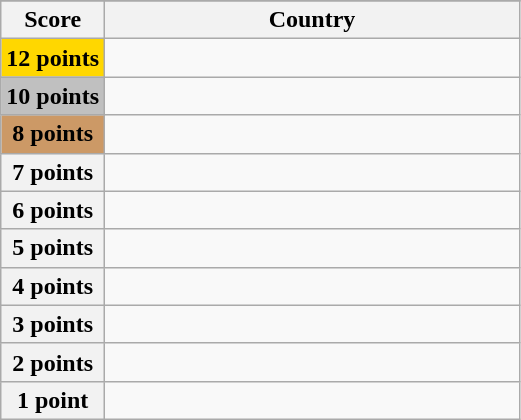<table class="wikitable">
<tr>
</tr>
<tr>
<th scope="col" width="20%">Score</th>
<th scope="col">Country</th>
</tr>
<tr>
<th scope="row" style="background:gold">12 points</th>
<td></td>
</tr>
<tr>
<th scope="row" style="background:silver">10 points</th>
<td></td>
</tr>
<tr>
<th scope="row" style="background:#CC9966">8 points</th>
<td></td>
</tr>
<tr>
<th scope="row">7 points</th>
<td></td>
</tr>
<tr>
<th scope="row">6 points</th>
<td></td>
</tr>
<tr>
<th scope="row">5 points</th>
<td></td>
</tr>
<tr>
<th scope="row">4 points</th>
<td></td>
</tr>
<tr>
<th scope="row">3 points</th>
<td></td>
</tr>
<tr>
<th scope="row">2 points</th>
<td></td>
</tr>
<tr>
<th scope="row">1 point</th>
<td></td>
</tr>
</table>
